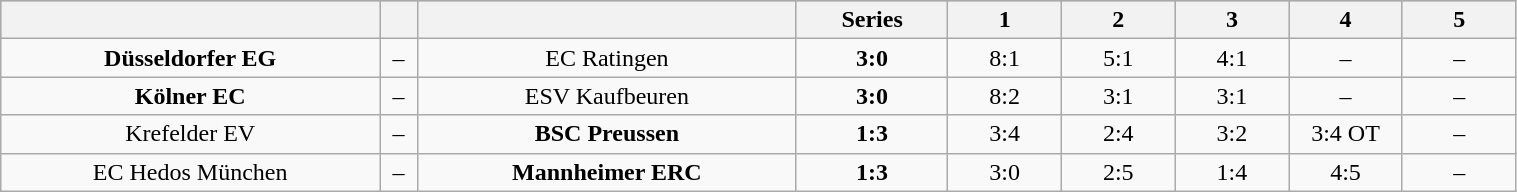<table class="wikitable" width="80%">
<tr style="background-color:#c0c0c0;">
<th style="width:25%;"></th>
<th style="width:2.5%;"></th>
<th style="width:25%;"></th>
<th style="width:10%;">Series</th>
<th style="width:7.5%;">1</th>
<th style="width:7.5%;">2</th>
<th style="width:7.5%;">3</th>
<th style="width:7.5%;">4</th>
<th style="width:7.5%;">5</th>
</tr>
<tr align="center">
<td><strong>Düsseldorfer EG</strong></td>
<td>–</td>
<td>EC Ratingen</td>
<td><strong>3:0</strong></td>
<td>8:1</td>
<td>5:1</td>
<td>4:1</td>
<td>–</td>
<td>–</td>
</tr>
<tr align="center">
<td><strong>Kölner EC</strong></td>
<td>–</td>
<td>ESV Kaufbeuren</td>
<td><strong>3:0</strong></td>
<td>8:2</td>
<td>3:1</td>
<td>3:1</td>
<td>–</td>
<td>–</td>
</tr>
<tr align="center">
<td>Krefelder EV</td>
<td>–</td>
<td><strong>BSC Preussen</strong></td>
<td><strong>1:3</strong></td>
<td>3:4</td>
<td>2:4</td>
<td>3:2</td>
<td>3:4 OT</td>
<td>–</td>
</tr>
<tr align="center">
<td>EC Hedos München</td>
<td>–</td>
<td><strong>Mannheimer ERC</strong></td>
<td><strong>1:3</strong></td>
<td>3:0</td>
<td>2:5</td>
<td>1:4</td>
<td>4:5</td>
<td>–</td>
</tr>
</table>
